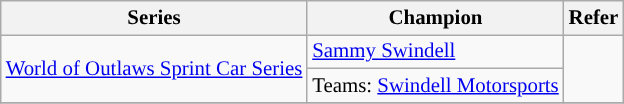<table class="wikitable" style="font-size:87%;">
<tr>
<th>Series</th>
<th>Champion</th>
<th>Refer</th>
</tr>
<tr>
<td rowspan=2><a href='#'>World of Outlaws Sprint Car Series</a></td>
<td> <a href='#'>Sammy Swindell</a></td>
<td rowspan=2></td>
</tr>
<tr>
<td>Teams:  <a href='#'>Swindell Motorsports</a></td>
</tr>
<tr>
</tr>
</table>
